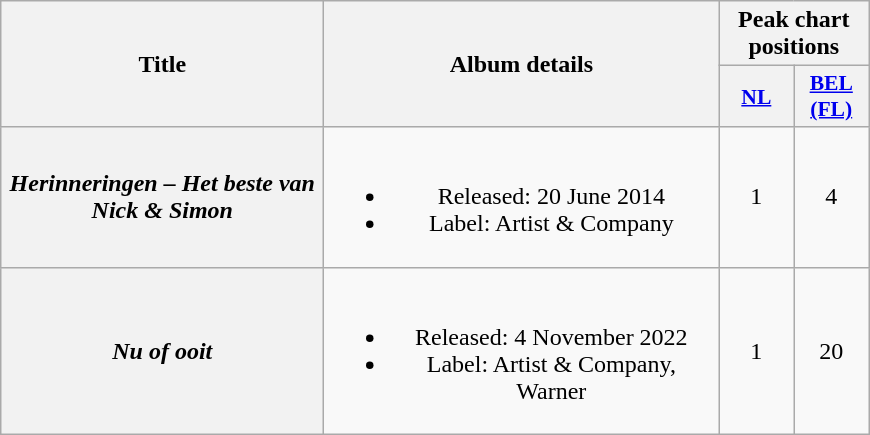<table class="wikitable plainrowheaders" style="text-align:center;" border="1">
<tr>
<th scope="col" rowspan="2" style="width:13em;">Title</th>
<th scope="col" rowspan="2" style="width:16em;">Album details</th>
<th scope="col" colspan="2">Peak chart positions</th>
</tr>
<tr>
<th scope="col" style="width:3em;font-size:90%;"><a href='#'>NL</a><br></th>
<th scope="col" style="width:3em;font-size:90%;"><a href='#'>BEL<br>(FL)</a><br></th>
</tr>
<tr>
<th scope="row"><em>Herinneringen – Het beste van Nick & Simon</em></th>
<td><br><ul><li>Released: 20 June 2014</li><li>Label: Artist & Company</li></ul></td>
<td>1</td>
<td>4</td>
</tr>
<tr>
<th scope="row"><em>Nu of ooit</em></th>
<td><br><ul><li>Released: 4 November 2022</li><li>Label: Artist & Company, Warner</li></ul></td>
<td>1</td>
<td>20</td>
</tr>
</table>
